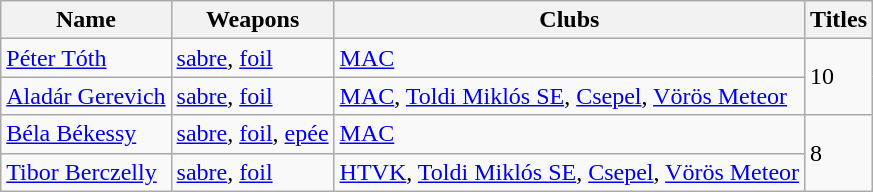<table class="wikitable sortable">
<tr>
<th>Name</th>
<th>Weapons</th>
<th>Clubs</th>
<th>Titles</th>
</tr>
<tr>
<td><a href='#'>Péter Tóth</a></td>
<td><a href='#'>sabre</a>, <a href='#'>foil</a></td>
<td> <a href='#'>MAC</a></td>
<td rowspan=2>10</td>
</tr>
<tr>
<td><a href='#'>Aladár Gerevich</a></td>
<td><a href='#'>sabre</a>, <a href='#'>foil</a></td>
<td> <a href='#'>MAC</a>,  <a href='#'>Toldi Miklós SE</a>,  <a href='#'>Csepel</a>,  <a href='#'>Vörös Meteor</a></td>
</tr>
<tr>
<td><a href='#'>Béla Békessy</a></td>
<td><a href='#'>sabre</a>, <a href='#'>foil</a>, <a href='#'>epée</a></td>
<td> <a href='#'>MAC</a></td>
<td rowspan=2>8</td>
</tr>
<tr>
<td><a href='#'>Tibor Berczelly</a></td>
<td><a href='#'>sabre</a>, <a href='#'>foil</a></td>
<td> <a href='#'>HTVK</a>,  <a href='#'>Toldi Miklós SE</a>,  <a href='#'>Csepel</a>,  <a href='#'>Vörös Meteor</a></td>
</tr>
</table>
